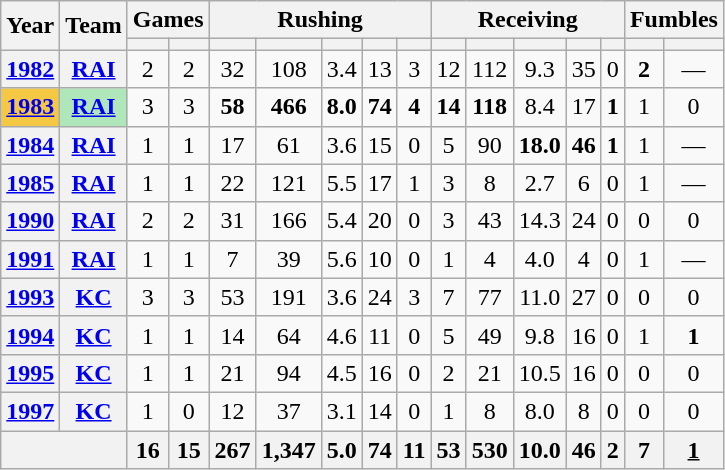<table class=wikitable style="text-align:center;">
<tr>
<th rowspan="2">Year</th>
<th rowspan="2">Team</th>
<th colspan="2">Games</th>
<th colspan="5">Rushing</th>
<th colspan="5">Receiving</th>
<th colspan="2">Fumbles</th>
</tr>
<tr>
<th></th>
<th></th>
<th></th>
<th></th>
<th></th>
<th></th>
<th></th>
<th></th>
<th></th>
<th></th>
<th></th>
<th></th>
<th></th>
<th></th>
</tr>
<tr>
<th><a href='#'>1982</a></th>
<th><a href='#'>RAI</a></th>
<td>2</td>
<td>2</td>
<td>32</td>
<td>108</td>
<td>3.4</td>
<td>13</td>
<td>3</td>
<td>12</td>
<td>112</td>
<td>9.3</td>
<td>35</td>
<td>0</td>
<td><strong>2</strong></td>
<td>—</td>
</tr>
<tr>
<th style="background:#f4c842;"><a href='#'>1983</a></th>
<th style="background:#afe6ba;"><a href='#'>RAI</a></th>
<td>3</td>
<td>3</td>
<td><strong>58</strong></td>
<td><strong>466</strong></td>
<td><strong>8.0</strong></td>
<td><strong>74</strong></td>
<td><strong>4</strong></td>
<td><strong>14</strong></td>
<td><strong>118</strong></td>
<td>8.4</td>
<td>17</td>
<td><strong>1</strong></td>
<td>1</td>
<td>0</td>
</tr>
<tr>
<th><a href='#'>1984</a></th>
<th><a href='#'>RAI</a></th>
<td>1</td>
<td>1</td>
<td>17</td>
<td>61</td>
<td>3.6</td>
<td>15</td>
<td>0</td>
<td>5</td>
<td>90</td>
<td><strong>18.0</strong></td>
<td><strong>46</strong></td>
<td><strong>1</strong></td>
<td>1</td>
<td>—</td>
</tr>
<tr>
<th><a href='#'>1985</a></th>
<th><a href='#'>RAI</a></th>
<td>1</td>
<td>1</td>
<td>22</td>
<td>121</td>
<td>5.5</td>
<td>17</td>
<td>1</td>
<td>3</td>
<td>8</td>
<td>2.7</td>
<td>6</td>
<td>0</td>
<td>1</td>
<td>—</td>
</tr>
<tr>
<th><a href='#'>1990</a></th>
<th><a href='#'>RAI</a></th>
<td>2</td>
<td>2</td>
<td>31</td>
<td>166</td>
<td>5.4</td>
<td>20</td>
<td>0</td>
<td>3</td>
<td>43</td>
<td>14.3</td>
<td>24</td>
<td>0</td>
<td>0</td>
<td>0</td>
</tr>
<tr>
<th><a href='#'>1991</a></th>
<th><a href='#'>RAI</a></th>
<td>1</td>
<td>1</td>
<td>7</td>
<td>39</td>
<td>5.6</td>
<td>10</td>
<td>0</td>
<td>1</td>
<td>4</td>
<td>4.0</td>
<td>4</td>
<td>0</td>
<td>1</td>
<td>—</td>
</tr>
<tr>
<th><a href='#'>1993</a></th>
<th><a href='#'>KC</a></th>
<td>3</td>
<td>3</td>
<td>53</td>
<td>191</td>
<td>3.6</td>
<td>24</td>
<td>3</td>
<td>7</td>
<td>77</td>
<td>11.0</td>
<td>27</td>
<td>0</td>
<td>0</td>
<td>0</td>
</tr>
<tr>
<th><a href='#'>1994</a></th>
<th><a href='#'>KC</a></th>
<td>1</td>
<td>1</td>
<td>14</td>
<td>64</td>
<td>4.6</td>
<td>11</td>
<td>0</td>
<td>5</td>
<td>49</td>
<td>9.8</td>
<td>16</td>
<td>0</td>
<td>1</td>
<td><strong>1</strong></td>
</tr>
<tr>
<th><a href='#'>1995</a></th>
<th><a href='#'>KC</a></th>
<td>1</td>
<td>1</td>
<td>21</td>
<td>94</td>
<td>4.5</td>
<td>16</td>
<td>0</td>
<td>2</td>
<td>21</td>
<td>10.5</td>
<td>16</td>
<td>0</td>
<td>0</td>
<td>0</td>
</tr>
<tr>
<th><a href='#'>1997</a></th>
<th><a href='#'>KC</a></th>
<td>1</td>
<td>0</td>
<td>12</td>
<td>37</td>
<td>3.1</td>
<td>14</td>
<td>0</td>
<td>1</td>
<td>8</td>
<td>8.0</td>
<td>8</td>
<td>0</td>
<td>0</td>
<td>0</td>
</tr>
<tr>
<th colspan="2"></th>
<th>16</th>
<th>15</th>
<th>267</th>
<th>1,347</th>
<th>5.0</th>
<th>74</th>
<th>11</th>
<th>53</th>
<th>530</th>
<th>10.0</th>
<th>46</th>
<th>2</th>
<th>7</th>
<th><u>1</u></th>
</tr>
</table>
